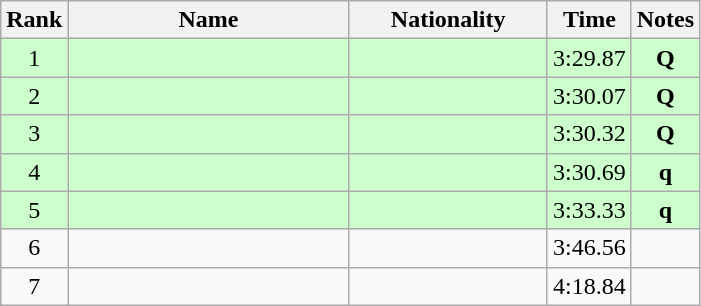<table class="wikitable sortable" style="text-align:center">
<tr>
<th>Rank</th>
<th style="width:180px">Name</th>
<th style="width:125px">Nationality</th>
<th>Time</th>
<th>Notes</th>
</tr>
<tr style="background:#cfc;">
<td>1</td>
<td style="text-align:left;"></td>
<td style="text-align:left;"></td>
<td>3:29.87</td>
<td><strong>Q</strong></td>
</tr>
<tr style="background:#cfc;">
<td>2</td>
<td style="text-align:left;"></td>
<td style="text-align:left;"></td>
<td>3:30.07</td>
<td><strong>Q</strong></td>
</tr>
<tr style="background:#cfc;">
<td>3</td>
<td style="text-align:left;"></td>
<td style="text-align:left;"></td>
<td>3:30.32</td>
<td><strong>Q</strong></td>
</tr>
<tr style="background:#cfc;">
<td>4</td>
<td style="text-align:left;"></td>
<td style="text-align:left;"></td>
<td>3:30.69</td>
<td><strong>q</strong></td>
</tr>
<tr style="background:#cfc;">
<td>5</td>
<td style="text-align:left;"></td>
<td style="text-align:left;"></td>
<td>3:33.33</td>
<td><strong>q</strong></td>
</tr>
<tr>
<td>6</td>
<td style="text-align:left;"></td>
<td style="text-align:left;"></td>
<td>3:46.56</td>
<td></td>
</tr>
<tr>
<td>7</td>
<td style="text-align:left;"></td>
<td style="text-align:left;"></td>
<td>4:18.84</td>
<td></td>
</tr>
</table>
